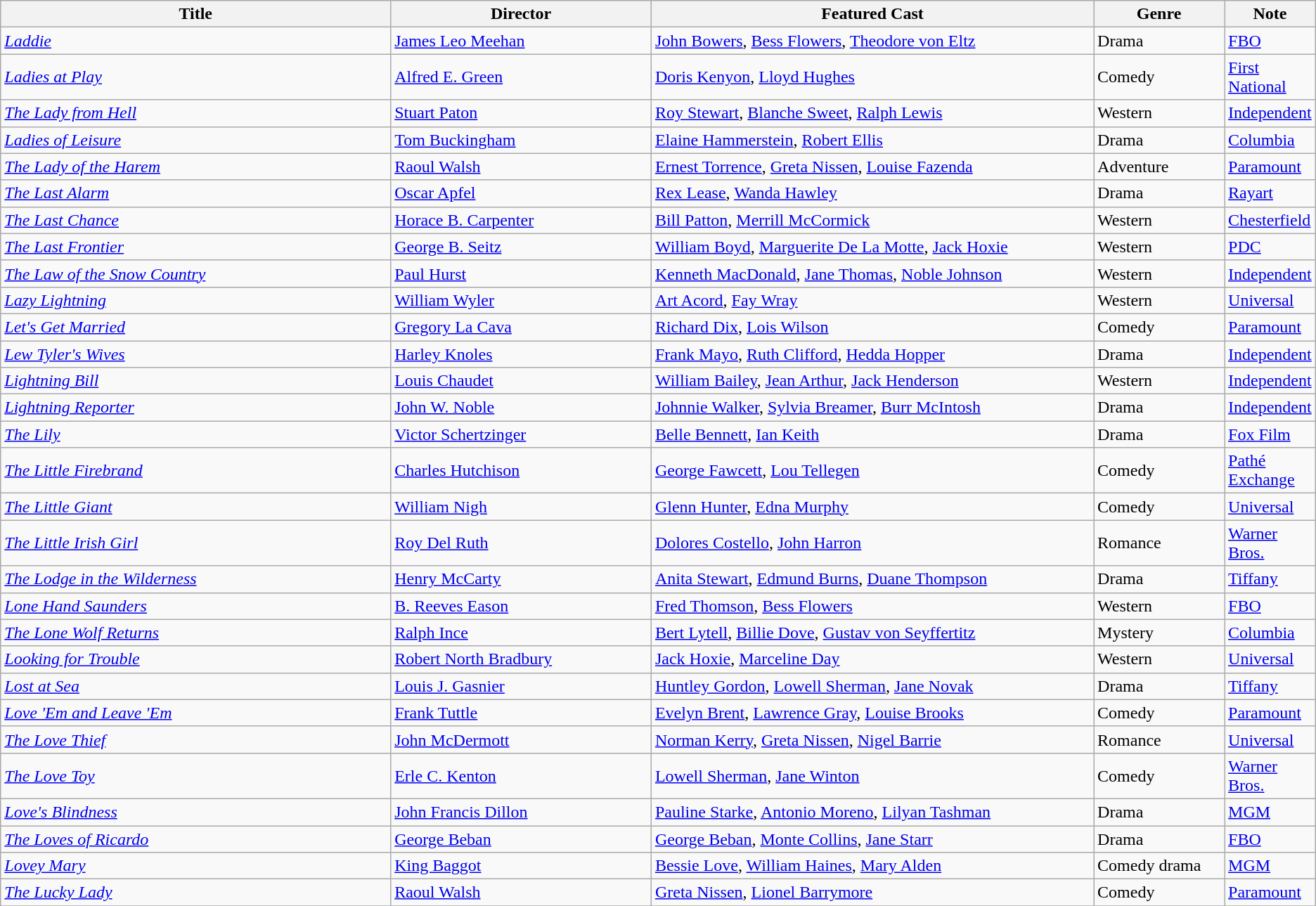<table class="wikitable">
<tr>
<th style="width:30%;">Title</th>
<th style="width:20%;">Director</th>
<th style="width:34%;">Featured Cast</th>
<th style="width:10%;">Genre</th>
<th style="width:10%;">Note</th>
</tr>
<tr>
<td><em><a href='#'>Laddie</a></em></td>
<td><a href='#'>James Leo Meehan</a></td>
<td><a href='#'>John Bowers</a>, <a href='#'>Bess Flowers</a>, <a href='#'>Theodore von Eltz</a></td>
<td>Drama</td>
<td><a href='#'>FBO</a></td>
</tr>
<tr>
<td><em><a href='#'>Ladies at Play</a></em></td>
<td><a href='#'>Alfred E. Green</a></td>
<td><a href='#'>Doris Kenyon</a>, <a href='#'>Lloyd Hughes</a></td>
<td>Comedy</td>
<td><a href='#'>First National</a></td>
</tr>
<tr>
<td><em><a href='#'>The Lady from Hell</a></em></td>
<td><a href='#'>Stuart Paton</a></td>
<td><a href='#'>Roy Stewart</a>, <a href='#'>Blanche Sweet</a>, <a href='#'>Ralph Lewis</a></td>
<td>Western</td>
<td><a href='#'>Independent</a></td>
</tr>
<tr>
<td><em><a href='#'>Ladies of Leisure</a></em></td>
<td><a href='#'>Tom Buckingham</a></td>
<td><a href='#'>Elaine Hammerstein</a>, <a href='#'>Robert Ellis</a></td>
<td>Drama</td>
<td><a href='#'>Columbia</a></td>
</tr>
<tr>
<td><em><a href='#'>The Lady of the Harem</a></em></td>
<td><a href='#'>Raoul Walsh</a></td>
<td><a href='#'>Ernest Torrence</a>, <a href='#'>Greta Nissen</a>, <a href='#'>Louise Fazenda</a></td>
<td>Adventure</td>
<td><a href='#'>Paramount</a></td>
</tr>
<tr>
<td><em><a href='#'>The Last Alarm</a></em></td>
<td><a href='#'>Oscar Apfel</a></td>
<td><a href='#'>Rex Lease</a>, <a href='#'>Wanda Hawley</a></td>
<td>Drama</td>
<td><a href='#'>Rayart</a></td>
</tr>
<tr>
<td><em><a href='#'>The Last Chance</a></em></td>
<td><a href='#'>Horace B. Carpenter</a></td>
<td><a href='#'>Bill Patton</a>, <a href='#'>Merrill McCormick</a></td>
<td>Western</td>
<td><a href='#'>Chesterfield</a></td>
</tr>
<tr>
<td><em><a href='#'>The Last Frontier</a></em></td>
<td><a href='#'>George B. Seitz</a></td>
<td><a href='#'>William Boyd</a>, <a href='#'>Marguerite De La Motte</a>, <a href='#'>Jack Hoxie</a></td>
<td>Western</td>
<td><a href='#'>PDC</a></td>
</tr>
<tr>
<td><em><a href='#'>The Law of the Snow Country</a></em></td>
<td><a href='#'>Paul Hurst</a></td>
<td><a href='#'>Kenneth MacDonald</a>, <a href='#'>Jane Thomas</a>, <a href='#'>Noble Johnson</a></td>
<td>Western</td>
<td><a href='#'>Independent</a></td>
</tr>
<tr>
<td><em><a href='#'>Lazy Lightning</a></em></td>
<td><a href='#'>William Wyler</a></td>
<td><a href='#'>Art Acord</a>, <a href='#'>Fay Wray</a></td>
<td>Western</td>
<td><a href='#'>Universal</a></td>
</tr>
<tr>
<td><em><a href='#'>Let's Get Married</a></em></td>
<td><a href='#'>Gregory La Cava</a></td>
<td><a href='#'>Richard Dix</a>, <a href='#'>Lois Wilson</a></td>
<td>Comedy</td>
<td><a href='#'>Paramount</a></td>
</tr>
<tr>
<td><em><a href='#'>Lew Tyler's Wives</a></em></td>
<td><a href='#'>Harley Knoles</a></td>
<td><a href='#'>Frank Mayo</a>, <a href='#'>Ruth Clifford</a>, <a href='#'>Hedda Hopper</a></td>
<td>Drama</td>
<td><a href='#'>Independent</a></td>
</tr>
<tr>
<td><em><a href='#'>Lightning Bill</a></em></td>
<td><a href='#'>Louis Chaudet</a></td>
<td><a href='#'>William Bailey</a>, <a href='#'>Jean Arthur</a>, <a href='#'>Jack Henderson</a></td>
<td>Western</td>
<td><a href='#'>Independent</a></td>
</tr>
<tr>
<td><em><a href='#'>Lightning Reporter</a></em></td>
<td><a href='#'>John W. Noble</a></td>
<td><a href='#'>Johnnie Walker</a>, <a href='#'>Sylvia Breamer</a>, <a href='#'>Burr McIntosh</a></td>
<td>Drama</td>
<td><a href='#'>Independent</a></td>
</tr>
<tr>
<td><em><a href='#'>The Lily</a></em></td>
<td><a href='#'>Victor Schertzinger</a></td>
<td><a href='#'>Belle Bennett</a>, <a href='#'>Ian Keith</a></td>
<td>Drama</td>
<td><a href='#'>Fox Film</a></td>
</tr>
<tr>
<td><em><a href='#'>The Little Firebrand</a></em></td>
<td><a href='#'>Charles Hutchison</a></td>
<td><a href='#'>George Fawcett</a>, <a href='#'>Lou Tellegen</a></td>
<td>Comedy</td>
<td><a href='#'>Pathé Exchange</a></td>
</tr>
<tr>
<td><em><a href='#'>The Little Giant</a></em></td>
<td><a href='#'>William Nigh</a></td>
<td><a href='#'>Glenn Hunter</a>, <a href='#'>Edna Murphy</a></td>
<td>Comedy</td>
<td><a href='#'>Universal</a></td>
</tr>
<tr>
<td><em><a href='#'>The Little Irish Girl</a></em></td>
<td><a href='#'>Roy Del Ruth</a></td>
<td><a href='#'>Dolores Costello</a>, <a href='#'>John Harron</a></td>
<td>Romance</td>
<td><a href='#'>Warner Bros.</a></td>
</tr>
<tr>
<td><em><a href='#'>The Lodge in the Wilderness</a></em></td>
<td><a href='#'>Henry McCarty</a></td>
<td><a href='#'>Anita Stewart</a>, <a href='#'>Edmund Burns</a>, <a href='#'>Duane Thompson</a></td>
<td>Drama</td>
<td><a href='#'>Tiffany</a></td>
</tr>
<tr>
<td><em><a href='#'>Lone Hand Saunders</a></em></td>
<td><a href='#'>B. Reeves Eason</a></td>
<td><a href='#'>Fred Thomson</a>, <a href='#'>Bess Flowers</a></td>
<td>Western</td>
<td><a href='#'>FBO</a></td>
</tr>
<tr>
<td><em><a href='#'>The Lone Wolf Returns</a></em></td>
<td><a href='#'>Ralph Ince</a></td>
<td><a href='#'>Bert Lytell</a>, <a href='#'>Billie Dove</a>, <a href='#'>Gustav von Seyffertitz</a></td>
<td>Mystery</td>
<td><a href='#'>Columbia</a></td>
</tr>
<tr>
<td><em><a href='#'>Looking for Trouble</a></em></td>
<td><a href='#'>Robert North Bradbury</a></td>
<td><a href='#'>Jack Hoxie</a>, <a href='#'>Marceline Day</a></td>
<td>Western</td>
<td><a href='#'>Universal</a></td>
</tr>
<tr>
<td><em><a href='#'>Lost at Sea</a></em></td>
<td><a href='#'>Louis J. Gasnier</a></td>
<td><a href='#'>Huntley Gordon</a>, <a href='#'>Lowell Sherman</a>, <a href='#'>Jane Novak</a></td>
<td>Drama</td>
<td><a href='#'>Tiffany</a></td>
</tr>
<tr>
<td><em><a href='#'>Love 'Em and Leave 'Em</a></em></td>
<td><a href='#'>Frank Tuttle</a></td>
<td><a href='#'>Evelyn Brent</a>, <a href='#'>Lawrence Gray</a>, <a href='#'>Louise Brooks</a></td>
<td>Comedy</td>
<td><a href='#'>Paramount</a></td>
</tr>
<tr>
<td><em><a href='#'>The Love Thief</a></em></td>
<td><a href='#'>John McDermott</a></td>
<td><a href='#'>Norman Kerry</a>, <a href='#'>Greta Nissen</a>, <a href='#'>Nigel Barrie</a></td>
<td>Romance</td>
<td><a href='#'>Universal</a></td>
</tr>
<tr>
<td><em><a href='#'>The Love Toy</a></em></td>
<td><a href='#'>Erle C. Kenton</a></td>
<td><a href='#'>Lowell Sherman</a>, <a href='#'>Jane Winton</a></td>
<td>Comedy</td>
<td><a href='#'>Warner Bros.</a></td>
</tr>
<tr>
<td><em><a href='#'>Love's Blindness</a></em></td>
<td><a href='#'>John Francis Dillon</a></td>
<td><a href='#'>Pauline Starke</a>, <a href='#'>Antonio Moreno</a>, <a href='#'>Lilyan Tashman</a></td>
<td>Drama</td>
<td><a href='#'>MGM</a></td>
</tr>
<tr>
<td><em><a href='#'>The Loves of Ricardo</a></em></td>
<td><a href='#'>George Beban</a></td>
<td><a href='#'>George Beban</a>, <a href='#'>Monte Collins</a>, <a href='#'>Jane Starr</a></td>
<td>Drama</td>
<td><a href='#'>FBO</a></td>
</tr>
<tr>
<td><em><a href='#'>Lovey Mary</a></em></td>
<td><a href='#'>King Baggot</a></td>
<td><a href='#'>Bessie Love</a>, <a href='#'>William Haines</a>, <a href='#'>Mary Alden</a></td>
<td>Comedy drama</td>
<td><a href='#'>MGM</a></td>
</tr>
<tr>
<td><em><a href='#'>The Lucky Lady</a></em></td>
<td><a href='#'>Raoul Walsh</a></td>
<td><a href='#'>Greta Nissen</a>, <a href='#'>Lionel Barrymore</a></td>
<td>Comedy</td>
<td><a href='#'>Paramount</a></td>
</tr>
<tr>
</tr>
</table>
